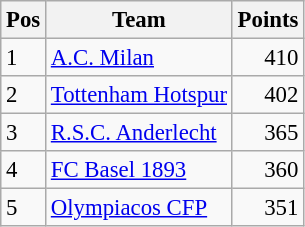<table class="wikitable" style="font-size: 95%;">
<tr>
<th>Pos</th>
<th>Team</th>
<th>Points</th>
</tr>
<tr>
<td>1</td>
<td> <a href='#'>A.C. Milan</a></td>
<td align="right">410</td>
</tr>
<tr>
<td>2</td>
<td> <a href='#'>Tottenham Hotspur</a></td>
<td align="right">402</td>
</tr>
<tr>
<td>3</td>
<td> <a href='#'>R.S.C. Anderlecht</a></td>
<td align="right">365</td>
</tr>
<tr>
<td>4</td>
<td> <a href='#'>FC Basel 1893</a></td>
<td align="right">360</td>
</tr>
<tr>
<td>5</td>
<td> <a href='#'>Olympiacos CFP</a></td>
<td align="right">351</td>
</tr>
</table>
